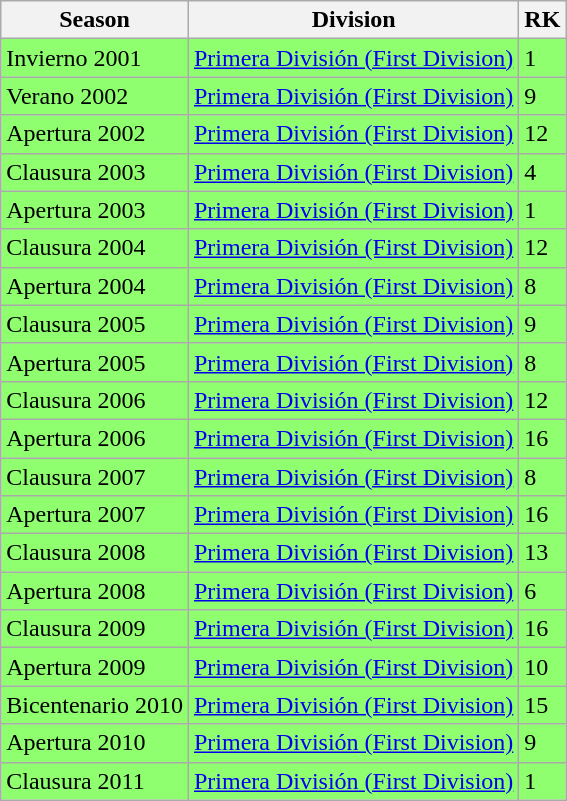<table class="wikitable">
<tr style="background:#f0f6fa;">
<th>Season</th>
<th>Division</th>
<th>RK</th>
</tr>
<tr>
<td style="background:#8FFF6F;">Invierno 2001</td>
<td style="background:#8FFF6F;"><a href='#'>Primera División (First Division)</a></td>
<td style="background:#8FFF6F;">1</td>
</tr>
<tr>
<td style="background:#8FFF6F;">Verano 2002</td>
<td style="background:#8FFF6F;"><a href='#'>Primera División (First Division)</a></td>
<td style="background:#8FFF6F;">9</td>
</tr>
<tr>
<td style="background:#8FFF6F;">Apertura 2002</td>
<td style="background:#8FFF6F;"><a href='#'>Primera División (First Division)</a></td>
<td style="background:#8FFF6F;">12</td>
</tr>
<tr>
<td style="background:#8FFF6F;">Clausura 2003</td>
<td style="background:#8FFF6F;"><a href='#'>Primera División (First Division)</a></td>
<td style="background:#8FFF6F;">4</td>
</tr>
<tr>
<td style="background:#8FFF6F;">Apertura 2003</td>
<td style="background:#8FFF6F;"><a href='#'>Primera División (First Division)</a></td>
<td style="background:#8FFF6F;">1</td>
</tr>
<tr>
<td style="background:#8FFF6F;">Clausura 2004</td>
<td style="background:#8FFF6F;"><a href='#'>Primera División (First Division)</a></td>
<td style="background:#8FFF6F;">12</td>
</tr>
<tr>
<td style="background:#8FFF6F;">Apertura 2004</td>
<td style="background:#8FFF6F;"><a href='#'>Primera División (First Division)</a></td>
<td style="background:#8FFF6F;">8</td>
</tr>
<tr>
<td style="background:#8FFF6F;">Clausura 2005</td>
<td style="background:#8FFF6F;"><a href='#'>Primera División (First Division)</a></td>
<td style="background:#8FFF6F;">9</td>
</tr>
<tr>
<td style="background:#8FFF6F;">Apertura 2005</td>
<td style="background:#8FFF6F;"><a href='#'>Primera División (First Division)</a></td>
<td style="background:#8FFF6F;">8</td>
</tr>
<tr>
<td style="background:#8FFF6F;">Clausura 2006</td>
<td style="background:#8FFF6F;"><a href='#'>Primera División (First Division)</a></td>
<td style="background:#8FFF6F;">12</td>
</tr>
<tr>
<td style="background:#8FFF6F;">Apertura 2006</td>
<td style="background:#8FFF6F;"><a href='#'>Primera División (First Division)</a></td>
<td style="background:#8FFF6F;">16</td>
</tr>
<tr>
<td style="background:#8FFF6F;">Clausura 2007</td>
<td style="background:#8FFF6F;"><a href='#'>Primera División (First Division)</a></td>
<td style="background:#8FFF6F;">8</td>
</tr>
<tr>
<td style="background:#8FFF6F;">Apertura 2007</td>
<td style="background:#8FFF6F;"><a href='#'>Primera División (First Division)</a></td>
<td style="background:#8FFF6F;">16</td>
</tr>
<tr>
<td style="background:#8FFF6F;">Clausura 2008</td>
<td style="background:#8FFF6F;"><a href='#'>Primera División (First Division)</a></td>
<td style="background:#8FFF6F;">13</td>
</tr>
<tr>
<td style="background:#8FFF6F;">Apertura 2008</td>
<td style="background:#8FFF6F;"><a href='#'>Primera División (First Division)</a></td>
<td style="background:#8FFF6F;">6</td>
</tr>
<tr>
<td style="background:#8FFF6F;">Clausura 2009</td>
<td style="background:#8FFF6F;"><a href='#'>Primera División (First Division)</a></td>
<td style="background:#8FFF6F;">16</td>
</tr>
<tr>
<td style="background:#8FFF6F;">Apertura 2009</td>
<td style="background:#8FFF6F;"><a href='#'>Primera División (First Division)</a></td>
<td style="background:#8FFF6F;">10</td>
</tr>
<tr>
<td style="background:#8FFF6F;">Bicentenario 2010</td>
<td style="background:#8FFF6F;"><a href='#'>Primera División (First Division)</a></td>
<td style="background:#8FFF6F;">15</td>
</tr>
<tr>
<td style="background:#8FFF6F;">Apertura 2010</td>
<td style="background:#8FFF6F;"><a href='#'>Primera División (First Division)</a></td>
<td style="background:#8FFF6F;">9</td>
</tr>
<tr>
<td style="background:#8FFF6F;">Clausura 2011</td>
<td style="background:#8FFF6F;"><a href='#'>Primera División (First Division)</a></td>
<td style="background:#8FFF6F;">1</td>
</tr>
</table>
